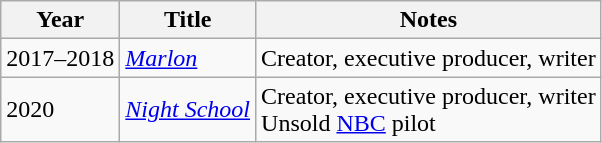<table class="wikitable">
<tr>
<th>Year</th>
<th>Title</th>
<th>Notes</th>
</tr>
<tr>
<td>2017–2018</td>
<td><em><a href='#'>Marlon</a></em></td>
<td>Creator, executive producer, writer</td>
</tr>
<tr>
<td>2020</td>
<td><em><a href='#'>Night School</a></em></td>
<td>Creator, executive producer, writer <br>Unsold <a href='#'>NBC</a> pilot</td>
</tr>
</table>
